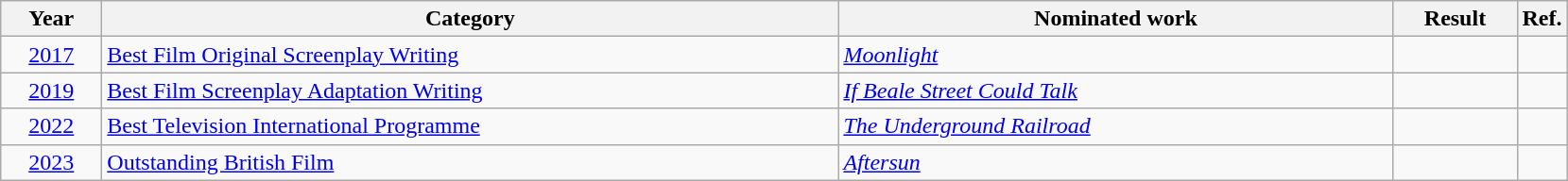<table class=wikitable>
<tr>
<th scope="col" style="width:4em;">Year</th>
<th scope="col" style="width:32em;">Category</th>
<th scope="col" style="width:24em;">Nominated work</th>
<th scope="col" style="width:5em;">Result</th>
<th>Ref.</th>
</tr>
<tr>
<td style="text-align:center;"><a href='#'>2017</a></td>
<td><a href='#'>Best Film Original Screenplay Writing</a></td>
<td><em><a href='#'>Moonlight</a></em></td>
<td></td>
<td></td>
</tr>
<tr>
<td align="center"><a href='#'>2019</a></td>
<td><a href='#'>Best Film Screenplay Adaptation Writing</a></td>
<td><em><a href='#'>If Beale Street Could Talk</a></em></td>
<td></td>
<td></td>
</tr>
<tr>
<td style="text-align:center;"><a href='#'>2022</a></td>
<td><a href='#'>Best Television International Programme</a></td>
<td><em><a href='#'>The Underground Railroad</a></em></td>
<td></td>
<td></td>
</tr>
<tr>
<td style="text-align:center;"><a href='#'>2023</a></td>
<td><a href='#'>Outstanding British Film</a></td>
<td><em><a href='#'>Aftersun</a></em></td>
<td></td>
<td></td>
</tr>
</table>
